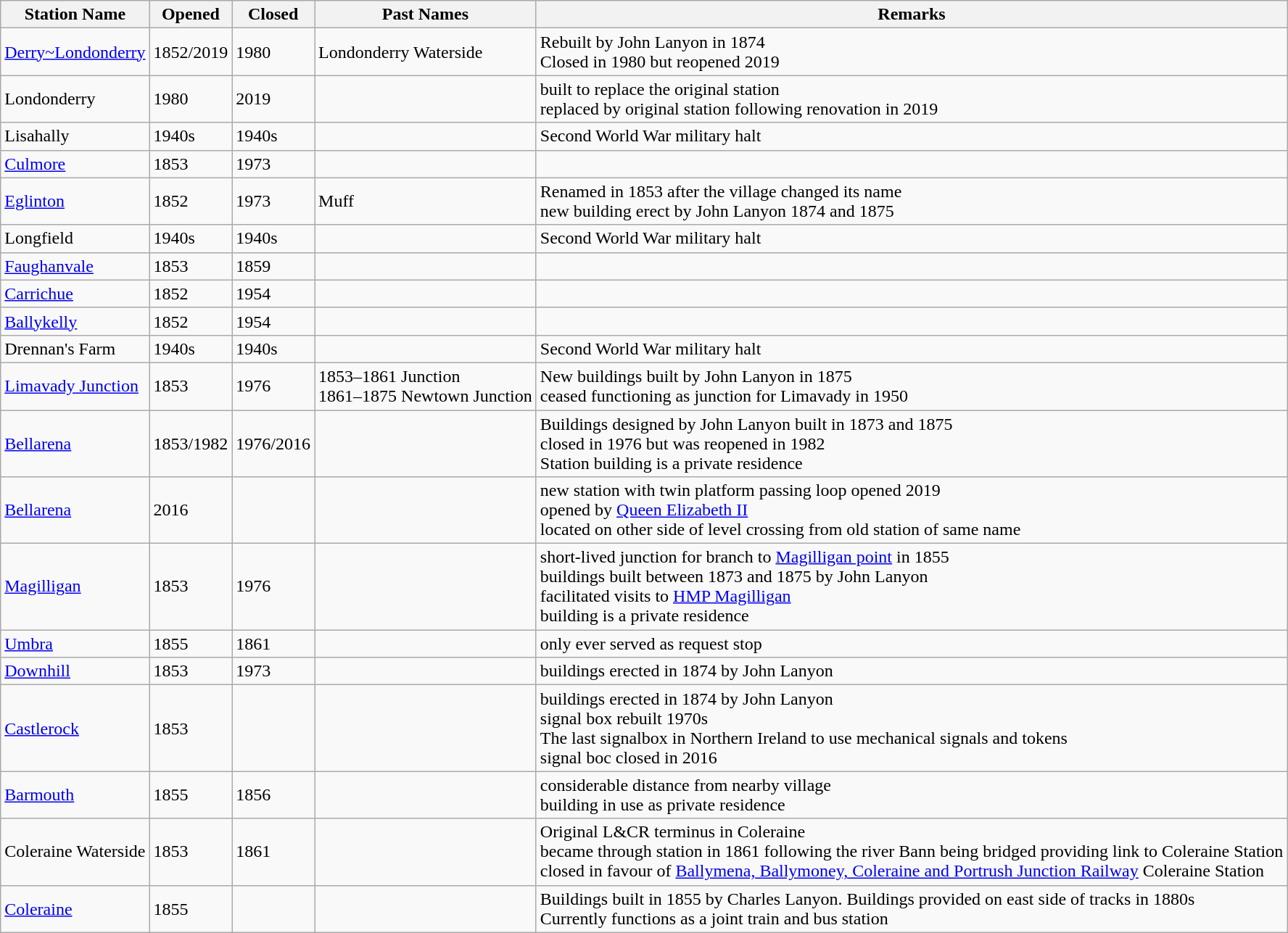<table class="wikitable">
<tr>
<th>Station Name</th>
<th>Opened</th>
<th>Closed</th>
<th>Past Names</th>
<th>Remarks</th>
</tr>
<tr>
<td><a href='#'>Derry~Londonderry</a></td>
<td>1852/2019</td>
<td>1980</td>
<td>Londonderry Waterside</td>
<td>Rebuilt by John Lanyon in 1874<br>Closed in 1980 but reopened 2019</td>
</tr>
<tr>
<td>Londonderry</td>
<td>1980</td>
<td>2019</td>
<td></td>
<td>built to replace the original station<br>replaced by original station following renovation in 2019</td>
</tr>
<tr>
<td>Lisahally</td>
<td>1940s</td>
<td>1940s</td>
<td></td>
<td>Second World War military halt</td>
</tr>
<tr>
<td><a href='#'>Culmore</a></td>
<td>1853</td>
<td>1973</td>
<td></td>
<td></td>
</tr>
<tr>
<td><a href='#'>Eglinton</a></td>
<td>1852</td>
<td>1973</td>
<td>Muff</td>
<td>Renamed in 1853 after the village changed its name<br>new building erect by John Lanyon 1874 and 1875</td>
</tr>
<tr>
<td>Longfield</td>
<td>1940s</td>
<td>1940s</td>
<td></td>
<td>Second World War military halt</td>
</tr>
<tr>
<td><a href='#'>Faughanvale</a></td>
<td>1853</td>
<td>1859</td>
<td></td>
<td></td>
</tr>
<tr>
<td><a href='#'>Carrichue</a></td>
<td>1852</td>
<td>1954</td>
<td></td>
<td></td>
</tr>
<tr>
<td><a href='#'>Ballykelly</a></td>
<td>1852</td>
<td>1954</td>
<td></td>
<td></td>
</tr>
<tr>
<td>Drennan's Farm</td>
<td>1940s</td>
<td>1940s</td>
<td></td>
<td>Second World War military halt</td>
</tr>
<tr>
<td><a href='#'>Limavady Junction</a></td>
<td>1853</td>
<td>1976</td>
<td>1853–1861 Junction<br>1861–1875 Newtown Junction</td>
<td>New buildings built by John Lanyon in 1875<br>ceased functioning as junction for Limavady in 1950</td>
</tr>
<tr>
<td><a href='#'>Bellarena</a></td>
<td>1853/1982</td>
<td>1976/2016</td>
<td></td>
<td>Buildings designed by John Lanyon built in 1873 and 1875<br>closed in 1976 but was reopened in 1982<br>Station building is a private residence</td>
</tr>
<tr>
<td><a href='#'>Bellarena</a></td>
<td>2016</td>
<td></td>
<td></td>
<td>new station with twin platform passing loop opened 2019<br>opened by <a href='#'>Queen Elizabeth II</a><br>located on other side of level crossing from old station of same name</td>
</tr>
<tr>
<td><a href='#'>Magilligan</a></td>
<td>1853</td>
<td>1976</td>
<td></td>
<td>short-lived junction for branch to <a href='#'>Magilligan point</a> in 1855<br>buildings built between 1873 and 1875 by John Lanyon<br>facilitated visits to <a href='#'>HMP Magilligan</a><br>building is a private residence</td>
</tr>
<tr>
<td><a href='#'>Umbra</a></td>
<td>1855</td>
<td>1861</td>
<td></td>
<td>only ever served as request stop</td>
</tr>
<tr>
<td><a href='#'>Downhill</a></td>
<td>1853</td>
<td>1973</td>
<td></td>
<td>buildings erected in 1874 by John Lanyon</td>
</tr>
<tr>
<td><a href='#'>Castlerock</a></td>
<td>1853</td>
<td></td>
<td></td>
<td>buildings erected in 1874 by John Lanyon<br>signal box rebuilt 1970s<br>The last signalbox in Northern Ireland to use mechanical signals and tokens<br>signal boc closed in 2016</td>
</tr>
<tr>
<td><a href='#'>Barmouth</a></td>
<td>1855</td>
<td>1856</td>
<td></td>
<td>considerable distance from nearby village<br>building in use as private residence</td>
</tr>
<tr>
<td>Coleraine Waterside</td>
<td>1853</td>
<td>1861</td>
<td></td>
<td>Original L&CR terminus in Coleraine<br>became through station in 1861 following the river Bann being bridged providing link to Coleraine Station<br>closed in favour of <a href='#'>Ballymena, Ballymoney, Coleraine and Portrush Junction Railway</a> Coleraine Station</td>
</tr>
<tr>
<td><a href='#'>Coleraine</a></td>
<td>1855</td>
<td></td>
<td></td>
<td>Buildings built in 1855 by Charles Lanyon. Buildings provided on east side of tracks in 1880s<br>Currently functions as a joint train and bus station</td>
</tr>
</table>
